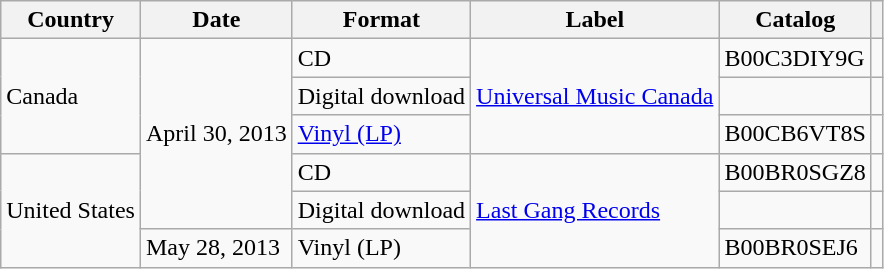<table class="wikitable">
<tr>
<th>Country</th>
<th>Date</th>
<th>Format</th>
<th>Label</th>
<th>Catalog </th>
<th></th>
</tr>
<tr>
<td rowspan="3">Canada</td>
<td rowspan="5">April 30, 2013</td>
<td>CD</td>
<td rowspan="3"><a href='#'>Universal Music Canada</a></td>
<td>B00C3DIY9G</td>
<td></td>
</tr>
<tr>
<td>Digital download</td>
<td></td>
<td></td>
</tr>
<tr>
<td><a href='#'>Vinyl (LP)</a></td>
<td>B00CB6VT8S</td>
<td></td>
</tr>
<tr>
<td rowspan="3">United States</td>
<td>CD</td>
<td rowspan="3"><a href='#'>Last Gang Records</a></td>
<td>B00BR0SGZ8</td>
<td></td>
</tr>
<tr>
<td>Digital download</td>
<td></td>
<td></td>
</tr>
<tr>
<td>May 28, 2013</td>
<td>Vinyl (LP)</td>
<td>B00BR0SEJ6</td>
<td></td>
</tr>
</table>
